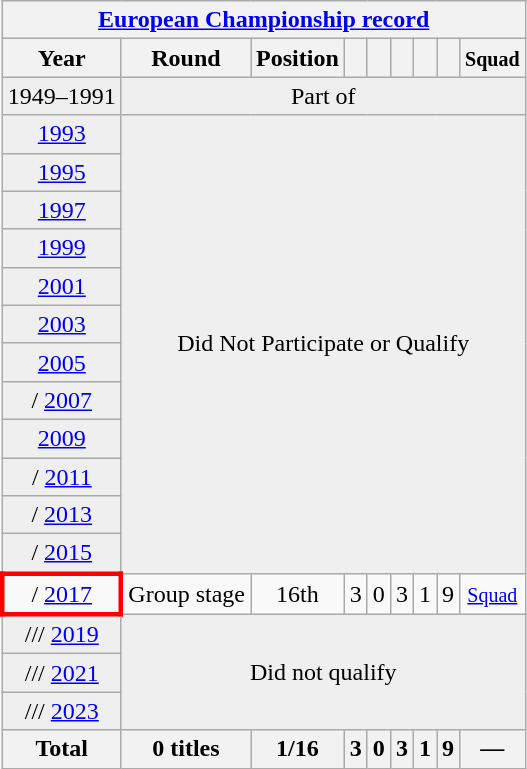<table class="wikitable" style="text-align: center;">
<tr>
<th colspan=9><a href='#'>European Championship record</a></th>
</tr>
<tr>
<th>Year</th>
<th>Round</th>
<th>Position</th>
<th></th>
<th></th>
<th></th>
<th></th>
<th></th>
<th><small>Squad</small></th>
</tr>
<tr bgcolor="efefef">
<td>1949–1991</td>
<td colspan=8>Part of </td>
</tr>
<tr bgcolor="efefef">
<td> <a href='#'>1993</a></td>
<td colspan=9 rowspan=12 align=center>Did Not Participate or Qualify</td>
</tr>
<tr bgcolor="efefef">
<td> <a href='#'>1995</a></td>
</tr>
<tr bgcolor="efefef">
<td> <a href='#'>1997</a></td>
</tr>
<tr bgcolor="efefef">
<td> <a href='#'>1999</a></td>
</tr>
<tr bgcolor="efefef">
<td> <a href='#'>2001</a></td>
</tr>
<tr bgcolor="efefef">
<td> <a href='#'>2003</a></td>
</tr>
<tr bgcolor="efefef">
<td> <a href='#'>2005</a></td>
</tr>
<tr bgcolor="efefef">
<td>/ <a href='#'>2007</a></td>
</tr>
<tr bgcolor="efefef">
<td> <a href='#'>2009</a></td>
</tr>
<tr bgcolor="efefef">
<td>/ <a href='#'>2011</a></td>
</tr>
<tr bgcolor="efefef">
<td>/ <a href='#'>2013</a></td>
</tr>
<tr bgcolor="efefef">
<td>/ <a href='#'>2015</a></td>
</tr>
<tr bgcolor=>
<td style="border: 3px solid red">/ <a href='#'>2017</a></td>
<td>Group stage</td>
<td>16th</td>
<td>3</td>
<td>0</td>
<td>3</td>
<td>1</td>
<td>9</td>
<td><small><a href='#'>Squad</a></small></td>
</tr>
<tr bgcolor="efefef">
<td>/// <a href='#'>2019</a></td>
<td colspan=9 rowspan=3 align=center>Did not qualify</td>
</tr>
<tr bgcolor="efefef">
<td>/// <a href='#'>2021</a></td>
</tr>
<tr bgcolor="efefef">
<td>/// <a href='#'>2023</a></td>
</tr>
<tr>
<th>Total</th>
<th>0 titles</th>
<th>1/16</th>
<th>3</th>
<th>0</th>
<th>3</th>
<th>1</th>
<th>9</th>
<th>—</th>
</tr>
</table>
